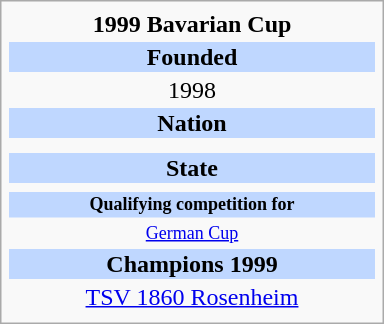<table class="infobox football" style="width: 16em; text-align: center;">
<tr>
<th style="">1999 Bavarian Cup</th>
</tr>
<tr>
<td style="background: #BFD7FF;"><strong>Founded</strong></td>
</tr>
<tr>
<td style="">1998</td>
</tr>
<tr>
<td style="background: #BFD7FF;"><strong>Nation</strong></td>
</tr>
<tr>
<td style=""></td>
</tr>
<tr>
<td style="line-height: 15px;"></td>
</tr>
<tr>
<td style="background: #BFD7FF;"><strong>State</strong></td>
</tr>
<tr>
<td style=""></td>
</tr>
<tr>
<td style="font-size: 12px; background: #BFD7FF;"><strong>Qualifying competition for</strong></td>
</tr>
<tr>
<td style="font-size: 12px;"><a href='#'>German Cup</a></td>
</tr>
<tr>
<td style="background: #BFD7FF;"><strong>Champions 1999</strong></td>
</tr>
<tr>
<td style=""><a href='#'>TSV 1860 Rosenheim</a></td>
</tr>
<tr>
</tr>
</table>
